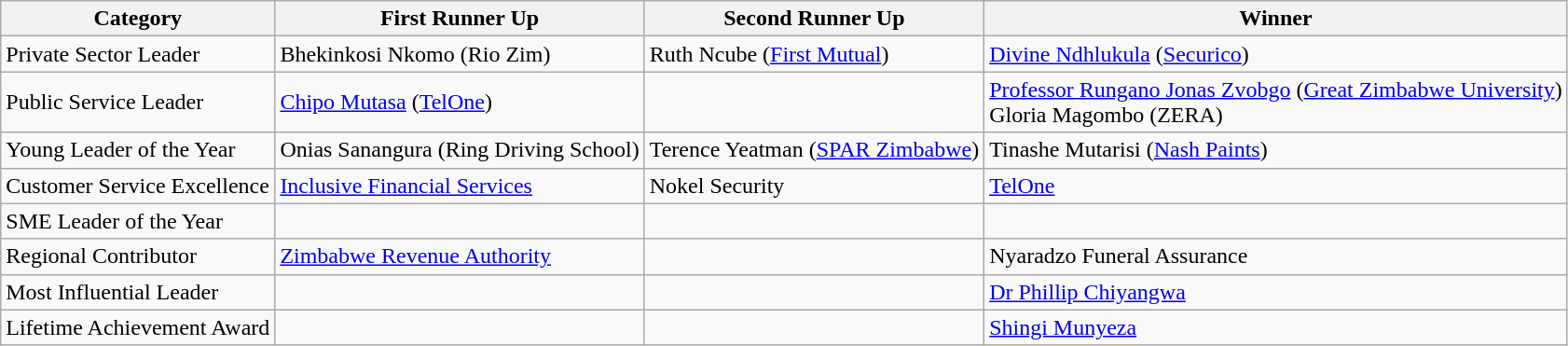<table class="wikitable">
<tr>
<th>Category</th>
<th>First Runner Up</th>
<th>Second Runner Up</th>
<th>Winner</th>
</tr>
<tr>
<td>Private Sector Leader</td>
<td>Bhekinkosi Nkomo (Rio Zim)</td>
<td>Ruth Ncube (<a href='#'>First Mutual</a>)</td>
<td><a href='#'>Divine Ndhlukula</a> (<a href='#'>Securico</a>)</td>
</tr>
<tr>
<td>Public Service Leader</td>
<td><a href='#'>Chipo Mutasa</a> (<a href='#'>TelOne</a>)</td>
<td></td>
<td><a href='#'>Professor Rungano Jonas Zvobgo</a> (<a href='#'>Great Zimbabwe University</a>)<br>Gloria Magombo (ZERA)</td>
</tr>
<tr>
<td>Young Leader of the Year</td>
<td>Onias Sanangura (Ring Driving School)</td>
<td>Terence Yeatman (<a href='#'>SPAR Zimbabwe</a>)</td>
<td>Tinashe Mutarisi (<a href='#'>Nash Paints</a>)</td>
</tr>
<tr>
<td>Customer Service Excellence</td>
<td><a href='#'>Inclusive Financial Services</a></td>
<td>Nokel Security</td>
<td><a href='#'>TelOne</a></td>
</tr>
<tr>
<td>SME Leader of the Year</td>
<td></td>
<td></td>
<td></td>
</tr>
<tr>
<td>Regional Contributor</td>
<td><a href='#'>Zimbabwe Revenue Authority</a></td>
<td></td>
<td>Nyaradzo Funeral Assurance</td>
</tr>
<tr>
<td>Most Influential Leader</td>
<td></td>
<td></td>
<td><a href='#'>Dr Phillip Chiyangwa</a></td>
</tr>
<tr>
<td>Lifetime Achievement Award</td>
<td></td>
<td></td>
<td><a href='#'>Shingi Munyeza</a></td>
</tr>
</table>
